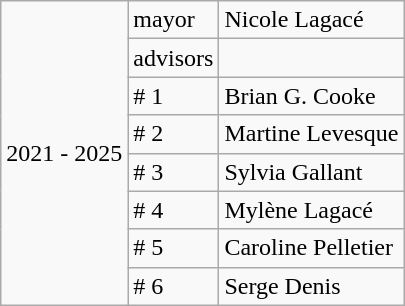<table class="wikitable">
<tr>
<td rowspan="8">2021 - 2025</td>
<td>mayor</td>
<td>Nicole Lagacé</td>
</tr>
<tr>
<td>advisors</td>
<td></td>
</tr>
<tr>
<td># 1</td>
<td>Brian G. Cooke</td>
</tr>
<tr>
<td># 2</td>
<td>Martine Levesque</td>
</tr>
<tr>
<td># 3</td>
<td>Sylvia Gallant</td>
</tr>
<tr>
<td># 4</td>
<td>Mylène Lagacé</td>
</tr>
<tr>
<td># 5</td>
<td>Caroline Pelletier</td>
</tr>
<tr>
<td># 6</td>
<td>Serge Denis</td>
</tr>
</table>
